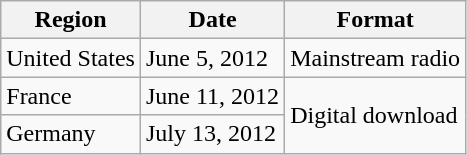<table class="wikitable">
<tr>
<th>Region</th>
<th>Date</th>
<th>Format</th>
</tr>
<tr>
<td>United States</td>
<td>June 5, 2012</td>
<td>Mainstream radio</td>
</tr>
<tr>
<td>France</td>
<td>June 11, 2012</td>
<td rowspan="2">Digital download</td>
</tr>
<tr>
<td>Germany</td>
<td>July 13, 2012</td>
</tr>
</table>
